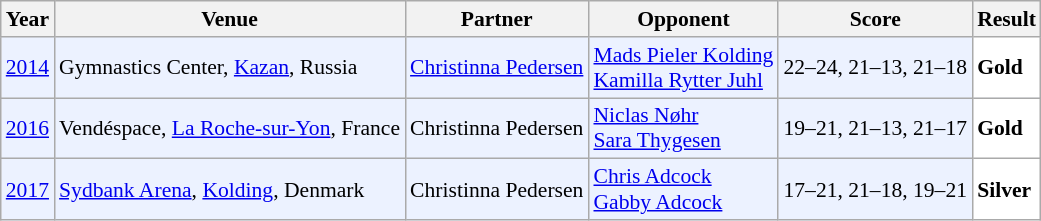<table class="sortable wikitable" style="font-size: 90%;">
<tr>
<th>Year</th>
<th>Venue</th>
<th>Partner</th>
<th>Opponent</th>
<th>Score</th>
<th>Result</th>
</tr>
<tr style="background:#ECF2FF">
<td align="center"><a href='#'>2014</a></td>
<td align="left">Gymnastics Center, <a href='#'>Kazan</a>, Russia</td>
<td align="left"> <a href='#'>Christinna Pedersen</a></td>
<td align="left"> <a href='#'>Mads Pieler Kolding</a> <br>  <a href='#'>Kamilla Rytter Juhl</a></td>
<td align="left">22–24, 21–13, 21–18</td>
<td style="text-align:left; background:white"> <strong>Gold</strong></td>
</tr>
<tr style="background:#ECF2FF">
<td align="center"><a href='#'>2016</a></td>
<td align="left">Vendéspace, <a href='#'>La Roche-sur-Yon</a>, France</td>
<td align="left"> Christinna Pedersen</td>
<td align="left"> <a href='#'>Niclas Nøhr</a> <br>  <a href='#'>Sara Thygesen</a></td>
<td align="left">19–21, 21–13, 21–17</td>
<td style="text-align:left; background:white"> <strong>Gold</strong></td>
</tr>
<tr style="background:#ECF2FF">
<td align="center"><a href='#'>2017</a></td>
<td align="left"><a href='#'>Sydbank Arena</a>, <a href='#'>Kolding</a>, Denmark</td>
<td align="left"> Christinna Pedersen</td>
<td align="left"> <a href='#'>Chris Adcock</a> <br>  <a href='#'>Gabby Adcock</a></td>
<td align="left">17–21, 21–18, 19–21</td>
<td style="text-align:left; background:white"> <strong>Silver</strong></td>
</tr>
</table>
